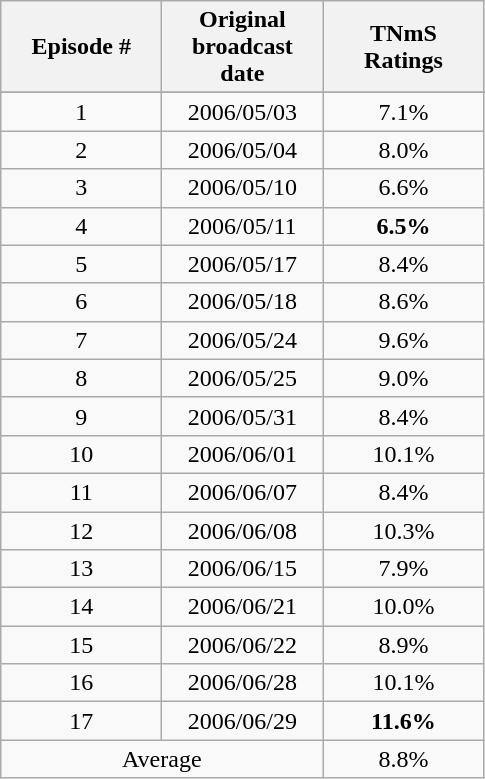<table class=wikitable style="text-align:center">
<tr>
<th width=100>Episode #</th>
<th width=100>Original broadcast date</th>
<th width=100>TNmS Ratings</th>
</tr>
<tr align="center">
</tr>
<tr>
<td>1</td>
<td>2006/05/03</td>
<td>7.1%</td>
</tr>
<tr>
<td>2</td>
<td>2006/05/04</td>
<td>8.0%</td>
</tr>
<tr>
<td>3</td>
<td>2006/05/10</td>
<td>6.6%</td>
</tr>
<tr>
<td>4</td>
<td>2006/05/11</td>
<td><span><strong>6.5%</strong></span></td>
</tr>
<tr>
<td>5</td>
<td>2006/05/17</td>
<td>8.4%</td>
</tr>
<tr>
<td>6</td>
<td>2006/05/18</td>
<td>8.6%</td>
</tr>
<tr>
<td>7</td>
<td>2006/05/24</td>
<td>9.6%</td>
</tr>
<tr>
<td>8</td>
<td>2006/05/25</td>
<td>9.0%</td>
</tr>
<tr>
<td>9</td>
<td>2006/05/31</td>
<td>8.4%</td>
</tr>
<tr>
<td>10</td>
<td>2006/06/01</td>
<td>10.1%</td>
</tr>
<tr>
<td>11</td>
<td>2006/06/07</td>
<td>8.4%</td>
</tr>
<tr>
<td>12</td>
<td>2006/06/08</td>
<td>10.3%</td>
</tr>
<tr>
<td>13</td>
<td>2006/06/15</td>
<td>7.9%</td>
</tr>
<tr>
<td>14</td>
<td>2006/06/21</td>
<td>10.0%</td>
</tr>
<tr>
<td>15</td>
<td>2006/06/22</td>
<td>8.9%</td>
</tr>
<tr>
<td>16</td>
<td>2006/06/28</td>
<td>10.1%</td>
</tr>
<tr>
<td>17</td>
<td>2006/06/29</td>
<td><span><strong>11.6%</strong></span></td>
</tr>
<tr>
<td colspan="2">Average</td>
<td>8.8%</td>
</tr>
</table>
